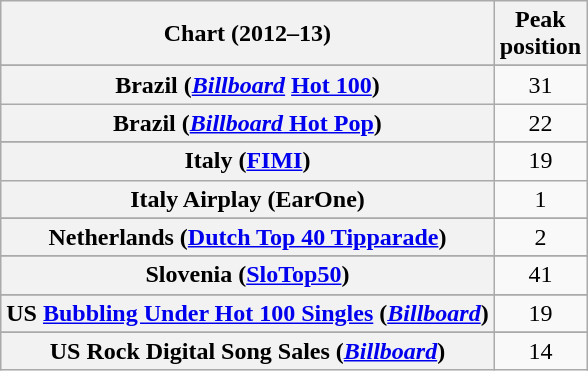<table class="wikitable plainrowheaders sortable">
<tr>
<th scope="col">Chart (2012–13)</th>
<th scope="col">Peak<br>position</th>
</tr>
<tr>
</tr>
<tr>
</tr>
<tr>
</tr>
<tr>
<th scope="row">Brazil (<em><a href='#'>Billboard</a></em> <a href='#'>Hot 100</a>)</th>
<td style="text-align:center;">31</td>
</tr>
<tr>
<th scope="row">Brazil (<a href='#'><em>Billboard</em> Hot Pop</a>)</th>
<td style="text-align:center;">22</td>
</tr>
<tr>
</tr>
<tr>
</tr>
<tr>
</tr>
<tr>
</tr>
<tr>
</tr>
<tr>
<th scope="row">Italy (<a href='#'>FIMI</a>)</th>
<td style="text-align:center;">19</td>
</tr>
<tr>
<th scope="row">Italy Airplay (EarOne)</th>
<td style="text-align:center;">1</td>
</tr>
<tr>
</tr>
<tr>
<th scope="row">Netherlands (<a href='#'>Dutch Top 40 Tipparade</a>)</th>
<td style="text-align:center;">2</td>
</tr>
<tr>
</tr>
<tr>
<th scope="row">Slovenia (<a href='#'>SloTop50</a>)</th>
<td align=center>41</td>
</tr>
<tr>
</tr>
<tr>
<th scope="row">US <a href='#'>Bubbling Under Hot 100 Singles</a> (<em><a href='#'>Billboard</a></em>)</th>
<td style="text-align:center;">19</td>
</tr>
<tr>
</tr>
<tr>
<th scope="row">US Rock Digital Song Sales (<em><a href='#'>Billboard</a></em>)</th>
<td style="text-align:center;">14</td>
</tr>
</table>
